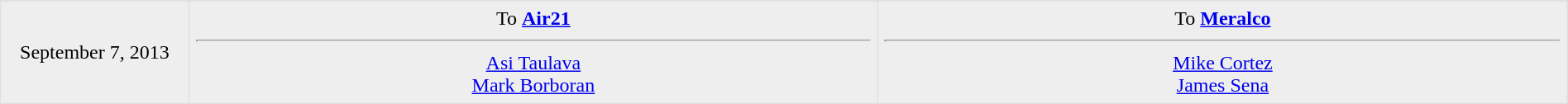<table border=1 style="border-collapse:collapse; text-align: center; width: 100%" bordercolor="#DFDFDF"  cellpadding="5">
<tr>
</tr>
<tr bgcolor="eeeeee">
<td style="width:12%">September 7, 2013</td>
<td style="width:44%" valign="top">To <strong><a href='#'>Air21</a></strong><hr><a href='#'>Asi Taulava</a> <br> <a href='#'>Mark Borboran</a></td>
<td style="width:44%" valign="top">To <strong><a href='#'>Meralco</a></strong><hr><a href='#'>Mike Cortez</a> <br> <a href='#'>James Sena</a></td>
</tr>
</table>
